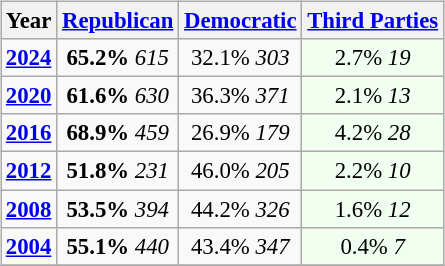<table class="wikitable" style="float:right; font-size:95%;">
<tr>
<th>Year</th>
<th><a href='#'>Republican</a></th>
<th><a href='#'>Democratic</a></th>
<th><a href='#'>Third Parties</a></th>
</tr>
<tr>
<td style="text-align:center;" ><strong><a href='#'>2024</a></strong></td>
<td style="text-align:center;" ><strong>65.2%</strong> <em>615</em></td>
<td style="text-align:center;" >32.1%  <em>303</em></td>
<td style="text-align:center; background:honeyDew;">2.7% <em>19</em></td>
</tr>
<tr>
<td style="text-align:center;" ><strong><a href='#'>2020</a></strong></td>
<td style="text-align:center;" ><strong>61.6%</strong> <em>630</em></td>
<td style="text-align:center;" >36.3%  <em>371</em></td>
<td style="text-align:center; background:honeyDew;">2.1% <em>13</em></td>
</tr>
<tr>
<td style="text-align:center;" ><strong><a href='#'>2016</a></strong></td>
<td style="text-align:center;" ><strong>68.9%</strong> <em>459</em></td>
<td style="text-align:center;" >26.9% <em>179</em></td>
<td style="text-align:center; background:honeyDew;">4.2% <em>28</em></td>
</tr>
<tr>
<td style="text-align:center;" ><strong><a href='#'>2012</a></strong></td>
<td style="text-align:center;" ><strong>51.8%</strong> <em>231</em></td>
<td style="text-align:center;" >46.0%  <em>205</em></td>
<td style="text-align:center; background:honeyDew;">2.2% <em>10</em></td>
</tr>
<tr>
<td style="text-align:center;" ><strong><a href='#'>2008</a></strong></td>
<td style="text-align:center;" ><strong>53.5%</strong> <em>394</em></td>
<td style="text-align:center;" >44.2%  <em>326</em></td>
<td style="text-align:center; background:honeyDew;">1.6% <em>12</em></td>
</tr>
<tr>
<td style="text-align:center;" ><strong><a href='#'>2004</a></strong></td>
<td style="text-align:center;" ><strong>55.1%</strong> <em>440</em></td>
<td style="text-align:center;" >43.4%   <em>347</em></td>
<td style="text-align:center; background:honeyDew;">0.4% <em>7</em></td>
</tr>
<tr>
</tr>
</table>
